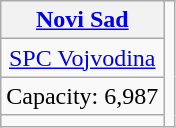<table class="wikitable" style="text-align:center">
<tr>
<th><a href='#'>Novi Sad</a></th>
<td rowspan=4></td>
</tr>
<tr>
<td><a href='#'>SPC Vojvodina</a></td>
</tr>
<tr>
<td>Capacity: 6,987</td>
</tr>
<tr>
<td></td>
</tr>
</table>
